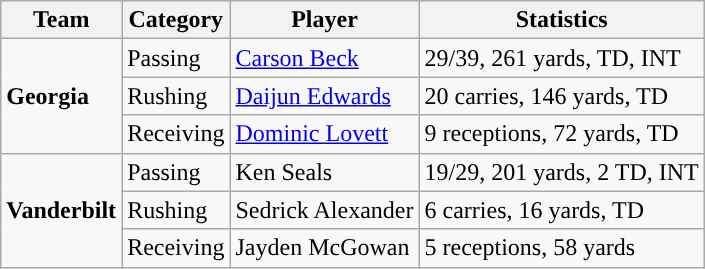<table class="wikitable" style="float: right;">
<tr>
<th>Team</th>
<th>Category</th>
<th>Player</th>
<th>Statistics</th>
</tr>
<tr>
<td rowspan=3><strong>Georgia</strong></td>
<td>Passing</td>
<td><a href='#'>Carson Beck</a></td>
<td>29/39, 261 yards, TD, INT</td>
</tr>
<tr>
<td>Rushing</td>
<td><a href='#'>Daijun Edwards</a></td>
<td>20 carries, 146 yards, TD</td>
</tr>
<tr>
<td>Receiving</td>
<td><a href='#'>Dominic Lovett</a></td>
<td>9 receptions, 72 yards, TD</td>
</tr>
<tr>
<td rowspan=3><strong>Vanderbilt</strong></td>
<td>Passing</td>
<td>Ken Seals</td>
<td>19/29, 201 yards, 2 TD, INT</td>
</tr>
<tr>
<td>Rushing</td>
<td>Sedrick Alexander</td>
<td>6 carries, 16 yards, TD</td>
</tr>
<tr>
<td>Receiving</td>
<td>Jayden McGowan</td>
<td>5 receptions, 58 yards</td>
</tr>
</table>
